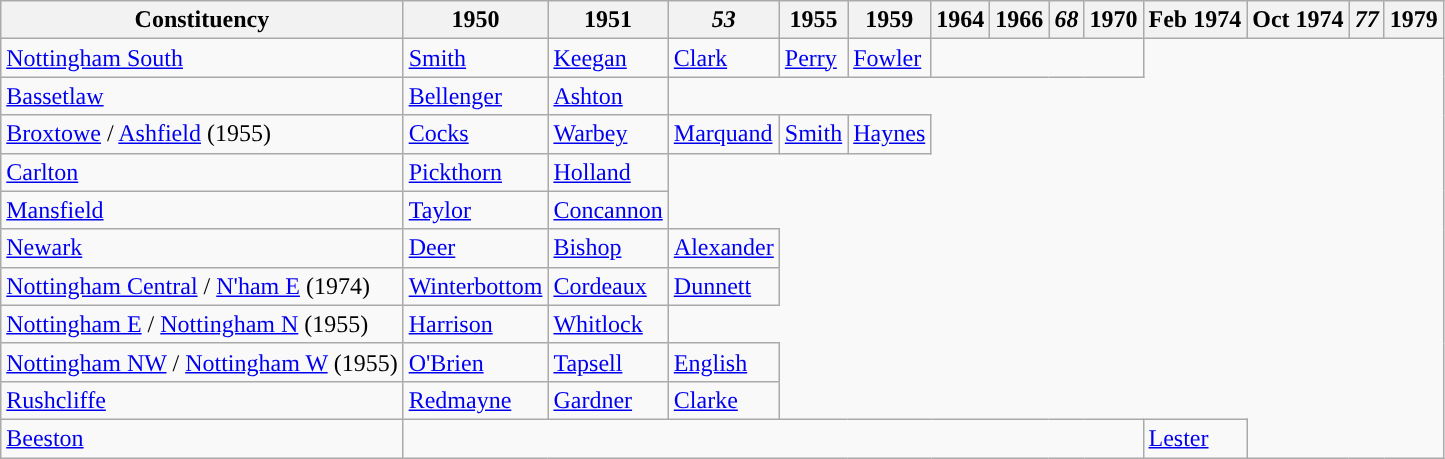<table class="wikitable">
<tr>
<th>Constituency</th>
<th>1950</th>
<th>1951</th>
<th><em>53</em></th>
<th>1955</th>
<th>1959</th>
<th>1964</th>
<th>1966</th>
<th><em>68</em></th>
<th>1970</th>
<th>Feb 1974</th>
<th>Oct 1974</th>
<th><em>77</em></th>
<th>1979</th>
</tr>
<tr>
<td><a href='#'>Nottingham South</a></td>
<td><a href='#'>Smith</a></td>
<td><a href='#'>Keegan</a></td>
<td><a href='#'>Clark</a></td>
<td><a href='#'>Perry</a></td>
<td><a href='#'>Fowler</a></td>
<td colspan="4"></td>
</tr>
<tr>
<td><a href='#'>Bassetlaw</a></td>
<td><a href='#'>Bellenger</a></td>
<td><a href='#'>Ashton</a></td>
</tr>
<tr>
<td><a href='#'>Broxtowe</a> / <a href='#'>Ashfield</a> (1955)</td>
<td><a href='#'>Cocks</a></td>
<td><a href='#'>Warbey</a></td>
<td><a href='#'>Marquand</a></td>
<td><a href='#'>Smith</a></td>
<td><a href='#'>Haynes</a></td>
</tr>
<tr>
<td><a href='#'>Carlton</a></td>
<td><a href='#'>Pickthorn</a></td>
<td><a href='#'>Holland</a></td>
</tr>
<tr>
<td><a href='#'>Mansfield</a></td>
<td><a href='#'>Taylor</a></td>
<td><a href='#'>Concannon</a></td>
</tr>
<tr>
<td><a href='#'>Newark</a></td>
<td><a href='#'>Deer</a></td>
<td><a href='#'>Bishop</a></td>
<td><a href='#'>Alexander</a></td>
</tr>
<tr>
<td><a href='#'>Nottingham Central</a> / <a href='#'>N'ham E</a> (1974)</td>
<td><a href='#'>Winterbottom</a></td>
<td><a href='#'>Cordeaux</a></td>
<td><a href='#'>Dunnett</a></td>
</tr>
<tr>
<td><a href='#'>Nottingham E</a> / <a href='#'>Nottingham N</a> (1955)</td>
<td><a href='#'>Harrison</a></td>
<td><a href='#'>Whitlock</a></td>
</tr>
<tr>
<td><a href='#'>Nottingham NW</a> / <a href='#'>Nottingham W</a> (1955)</td>
<td><a href='#'>O'Brien</a></td>
<td><a href='#'>Tapsell</a></td>
<td><a href='#'>English</a></td>
</tr>
<tr>
<td><a href='#'>Rushcliffe</a></td>
<td><a href='#'>Redmayne</a></td>
<td><a href='#'>Gardner</a></td>
<td><a href='#'>Clarke</a></td>
</tr>
<tr>
<td><a href='#'>Beeston</a></td>
<td colspan="9"></td>
<td><a href='#'>Lester</a></td>
</tr>
</table>
